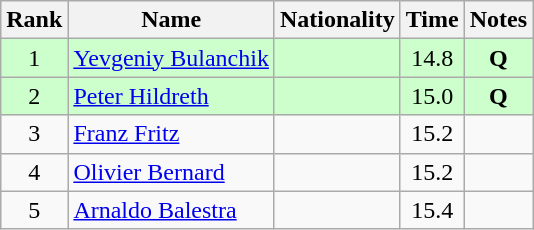<table class="wikitable sortable" style="text-align:center">
<tr>
<th>Rank</th>
<th>Name</th>
<th>Nationality</th>
<th>Time</th>
<th>Notes</th>
</tr>
<tr bgcolor=ccffcc>
<td>1</td>
<td align=left><a href='#'>Yevgeniy Bulanchik</a></td>
<td align=left></td>
<td>14.8</td>
<td><strong>Q</strong></td>
</tr>
<tr bgcolor=ccffcc>
<td>2</td>
<td align=left><a href='#'>Peter Hildreth</a></td>
<td align=left></td>
<td>15.0</td>
<td><strong>Q</strong></td>
</tr>
<tr>
<td>3</td>
<td align=left><a href='#'>Franz Fritz</a></td>
<td align=left></td>
<td>15.2</td>
<td></td>
</tr>
<tr>
<td>4</td>
<td align=left><a href='#'>Olivier Bernard</a></td>
<td align=left></td>
<td>15.2</td>
<td></td>
</tr>
<tr>
<td>5</td>
<td align=left><a href='#'>Arnaldo Balestra</a></td>
<td align=left></td>
<td>15.4</td>
<td></td>
</tr>
</table>
